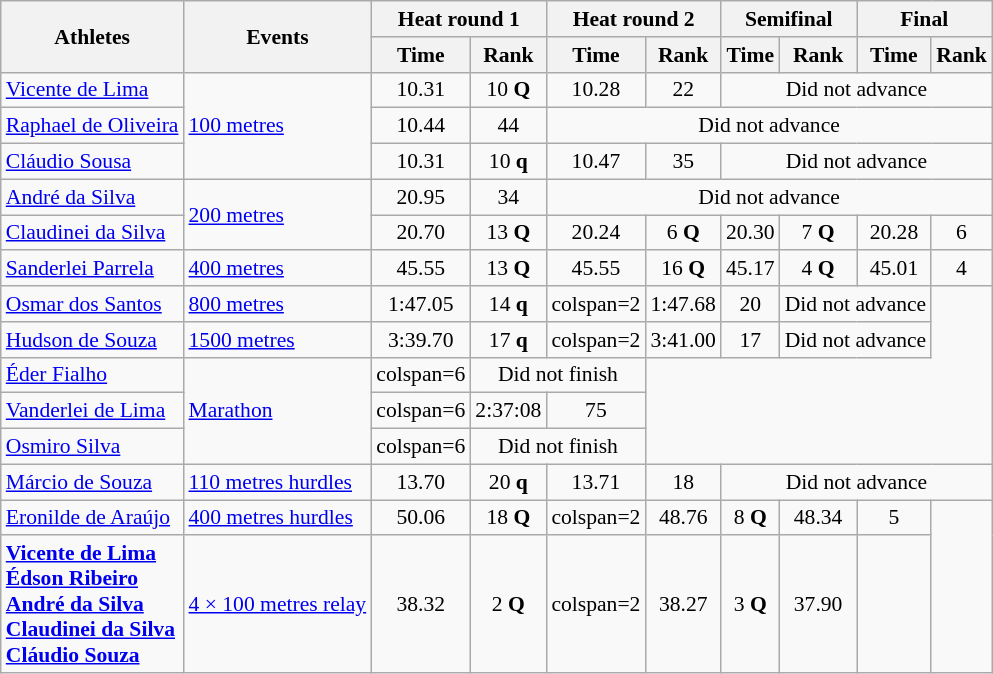<table class=wikitable style=font-size:90%>
<tr>
<th rowspan=2>Athletes</th>
<th rowspan=2>Events</th>
<th colspan=2>Heat round 1</th>
<th colspan=2>Heat round 2</th>
<th colspan=2>Semifinal</th>
<th colspan=2>Final</th>
</tr>
<tr>
<th>Time</th>
<th>Rank</th>
<th>Time</th>
<th>Rank</th>
<th>Time</th>
<th>Rank</th>
<th>Time</th>
<th>Rank</th>
</tr>
<tr>
<td><a href='#'>Vicente de Lima</a></td>
<td rowspan=3><a href='#'>100 metres</a></td>
<td align=center>10.31</td>
<td align=center>10 <strong>Q</strong></td>
<td align=center>10.28</td>
<td align=center>22</td>
<td align=center colspan=4>Did not advance</td>
</tr>
<tr>
<td><a href='#'>Raphael de Oliveira</a></td>
<td align=center>10.44</td>
<td align=center>44</td>
<td align=center colspan=6>Did not advance</td>
</tr>
<tr>
<td><a href='#'>Cláudio Sousa</a></td>
<td align=center>10.31</td>
<td align=center>10 <strong>q</strong></td>
<td align=center>10.47</td>
<td align=center>35</td>
<td align=center colspan=4>Did not advance</td>
</tr>
<tr>
<td><a href='#'>André da Silva</a></td>
<td rowspan=2><a href='#'>200 metres</a></td>
<td align=center>20.95</td>
<td align=center>34</td>
<td align=center colspan=6>Did not advance</td>
</tr>
<tr>
<td><a href='#'>Claudinei da Silva</a></td>
<td align=center>20.70</td>
<td align=center>13 <strong>Q</strong></td>
<td align=center>20.24</td>
<td align=center>6 <strong>Q</strong></td>
<td align=center>20.30</td>
<td align=center>7 <strong>Q</strong></td>
<td align=center>20.28</td>
<td align=center>6</td>
</tr>
<tr>
<td><a href='#'>Sanderlei Parrela</a></td>
<td><a href='#'>400 metres</a></td>
<td align=center>45.55</td>
<td align=center>13 <strong>Q</strong></td>
<td align=center>45.55</td>
<td align=center>16 <strong>Q</strong></td>
<td align=center>45.17</td>
<td align=center>4 <strong>Q</strong></td>
<td align=center>45.01</td>
<td align=center>4</td>
</tr>
<tr>
<td><a href='#'>Osmar dos Santos</a></td>
<td><a href='#'>800 metres</a></td>
<td align=center>1:47.05</td>
<td align=center>14 <strong>q</strong></td>
<td>colspan=2</td>
<td align=center>1:47.68</td>
<td align=center>20</td>
<td align=center colspan=2>Did not advance</td>
</tr>
<tr>
<td><a href='#'>Hudson de Souza</a></td>
<td><a href='#'>1500 metres</a></td>
<td align=center>3:39.70</td>
<td align=center>17 <strong>q</strong></td>
<td>colspan=2</td>
<td align=center>3:41.00</td>
<td align=center>17</td>
<td align=center colspan=2>Did not advance</td>
</tr>
<tr>
<td><a href='#'>Éder Fialho</a></td>
<td rowspan=3><a href='#'>Marathon</a></td>
<td>colspan=6</td>
<td align=center colspan=2>Did not finish</td>
</tr>
<tr>
<td><a href='#'>Vanderlei de Lima</a></td>
<td>colspan=6</td>
<td align=center>2:37:08</td>
<td align=center>75</td>
</tr>
<tr>
<td><a href='#'>Osmiro Silva</a></td>
<td>colspan=6</td>
<td align=center colspan=2>Did not finish</td>
</tr>
<tr>
<td><a href='#'>Márcio de Souza</a></td>
<td><a href='#'>110 metres hurdles</a></td>
<td align=center>13.70</td>
<td align=center>20 <strong>q</strong></td>
<td align=center>13.71</td>
<td align=center>18</td>
<td align=center colspan=4>Did not advance</td>
</tr>
<tr>
<td><a href='#'>Eronilde de Araújo</a></td>
<td><a href='#'>400 metres hurdles</a></td>
<td align=center>50.06</td>
<td align=center>18 <strong>Q</strong></td>
<td>colspan=2</td>
<td align=center>48.76</td>
<td align=center>8 <strong>Q</strong></td>
<td align=center>48.34</td>
<td align=center>5</td>
</tr>
<tr>
<td><strong><a href='#'>Vicente de Lima</a><br><a href='#'>Édson Ribeiro</a><br><a href='#'>André da Silva</a><br><a href='#'>Claudinei da Silva</a><br><a href='#'>Cláudio Souza</a></strong></td>
<td><a href='#'>4 × 100 metres relay</a></td>
<td align=center>38.32</td>
<td align=center>2 <strong>Q</strong></td>
<td>colspan=2</td>
<td align=center>38.27</td>
<td align=center>3 <strong>Q</strong></td>
<td align=center>37.90</td>
<td align=center></td>
</tr>
</table>
